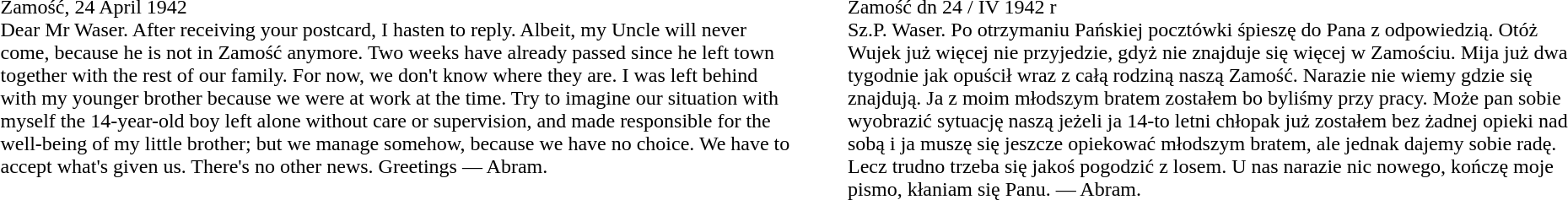<table>
<tr>
<td width="50%" valign="top"><div><br> Zamość, 24 April 1942 <br>
Dear Mr Waser. After receiving your postcard, I hasten to reply. Albeit, my Uncle will never come, because he is not in Zamość anymore. Two weeks have already passed since he left town together with the rest of our family. For now, we don't know where they are. I was left behind with my younger brother because we were at work at the time. Try to imagine our situation with myself the 14-year-old boy left alone without care or supervision, and made responsible for the well-being of my little brother; but we manage somehow, because we have no choice. We have to accept what's given us. There's no other news. Greetings — Abram.</div></td>
<td width=3%></td>
<td valign="top"><div><br> Zamość dn 24 / IV 1942 r <br>
Sz.P. Waser. Po otrzymaniu Pańskiej pocztówki śpieszę do Pana z odpowiedzią. Otóż Wujek już więcej nie przyjedzie, gdyż nie znajduje się więcej w Zamościu. Mija już dwa tygodnie jak opuścił wraz z całą rodziną naszą Zamość. Narazie nie wiemy gdzie się znajdują. Ja z moim młodszym bratem zostałem bo byliśmy przy pracy. Może pan sobie wyobrazić sytuację naszą jeżeli ja 14-to letni chłopak już zostałem bez żadnej opieki nad sobą i ja muszę się jeszcze opiekować młodszym bratem, ale jednak dajemy sobie radę. Lecz trudno trzeba się jakoś pogodzić z losem. U nas narazie nic nowego, kończę moje pismo, kłaniam się Panu. — Abram.
</div></td>
</tr>
</table>
